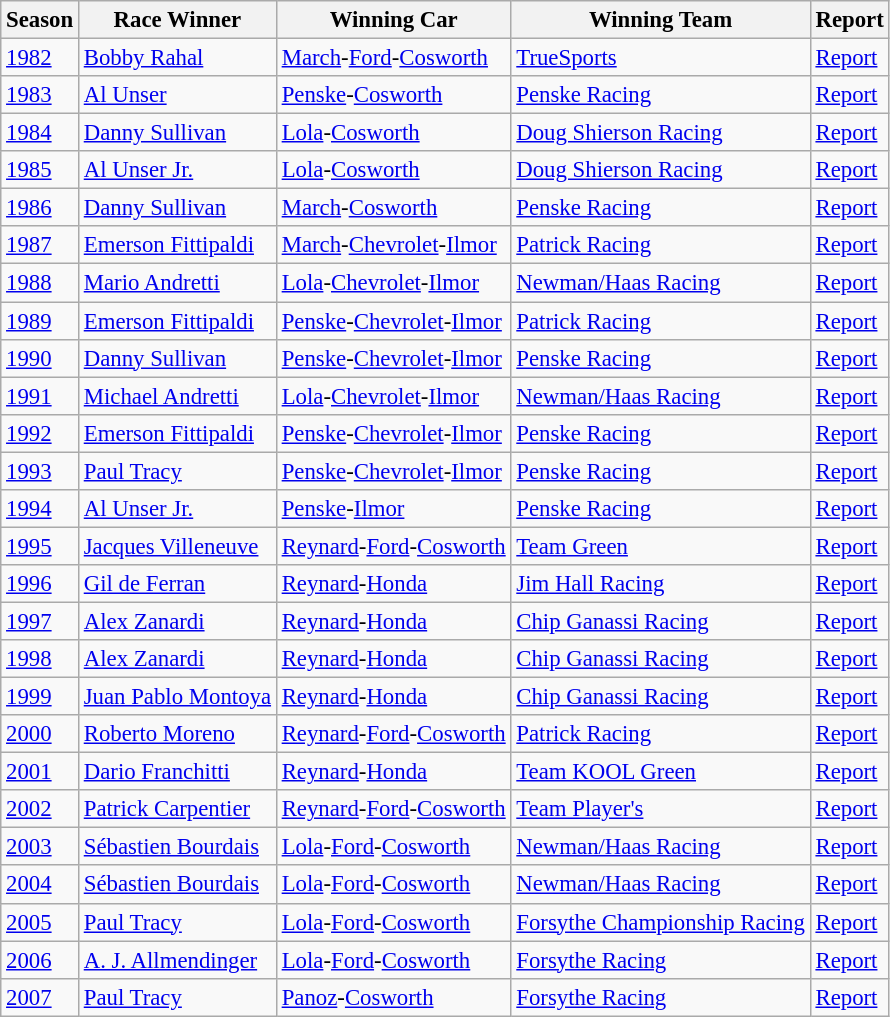<table class="wikitable" style="font-size: 95%;">
<tr>
<th>Season</th>
<th>Race Winner</th>
<th>Winning Car</th>
<th>Winning Team</th>
<th>Report</th>
</tr>
<tr>
<td><a href='#'>1982</a></td>
<td> <a href='#'>Bobby Rahal</a></td>
<td><a href='#'>March</a>-<a href='#'>Ford</a>-<a href='#'>Cosworth</a></td>
<td><a href='#'>TrueSports</a></td>
<td><a href='#'>Report</a></td>
</tr>
<tr>
<td><a href='#'>1983</a></td>
<td> <a href='#'>Al Unser</a></td>
<td><a href='#'>Penske</a>-<a href='#'>Cosworth</a></td>
<td><a href='#'>Penske Racing</a></td>
<td><a href='#'>Report</a></td>
</tr>
<tr>
<td><a href='#'>1984</a></td>
<td> <a href='#'>Danny Sullivan</a></td>
<td><a href='#'>Lola</a>-<a href='#'>Cosworth</a></td>
<td><a href='#'>Doug Shierson Racing</a></td>
<td><a href='#'>Report</a></td>
</tr>
<tr>
<td><a href='#'>1985</a></td>
<td> <a href='#'>Al Unser Jr.</a></td>
<td><a href='#'>Lola</a>-<a href='#'>Cosworth</a></td>
<td><a href='#'>Doug Shierson Racing</a></td>
<td><a href='#'>Report</a></td>
</tr>
<tr>
<td><a href='#'>1986</a></td>
<td> <a href='#'>Danny Sullivan</a></td>
<td><a href='#'>March</a>-<a href='#'>Cosworth</a></td>
<td><a href='#'>Penske Racing</a></td>
<td><a href='#'>Report</a></td>
</tr>
<tr>
<td><a href='#'>1987</a></td>
<td> <a href='#'>Emerson Fittipaldi</a></td>
<td><a href='#'>March</a>-<a href='#'>Chevrolet</a>-<a href='#'>Ilmor</a></td>
<td><a href='#'>Patrick Racing</a></td>
<td><a href='#'>Report</a></td>
</tr>
<tr>
<td><a href='#'>1988</a></td>
<td> <a href='#'>Mario Andretti</a></td>
<td><a href='#'>Lola</a>-<a href='#'>Chevrolet</a>-<a href='#'>Ilmor</a></td>
<td><a href='#'>Newman/Haas Racing</a></td>
<td><a href='#'>Report</a></td>
</tr>
<tr>
<td><a href='#'>1989</a></td>
<td> <a href='#'>Emerson Fittipaldi</a></td>
<td><a href='#'>Penske</a>-<a href='#'>Chevrolet</a>-<a href='#'>Ilmor</a></td>
<td><a href='#'>Patrick Racing</a></td>
<td><a href='#'>Report</a></td>
</tr>
<tr>
<td><a href='#'>1990</a></td>
<td> <a href='#'>Danny Sullivan</a></td>
<td><a href='#'>Penske</a>-<a href='#'>Chevrolet</a>-<a href='#'>Ilmor</a></td>
<td><a href='#'>Penske Racing</a></td>
<td><a href='#'>Report</a></td>
</tr>
<tr>
<td><a href='#'>1991</a></td>
<td> <a href='#'>Michael Andretti</a></td>
<td><a href='#'>Lola</a>-<a href='#'>Chevrolet</a>-<a href='#'>Ilmor</a></td>
<td><a href='#'>Newman/Haas Racing</a></td>
<td><a href='#'>Report</a></td>
</tr>
<tr>
<td><a href='#'>1992</a></td>
<td> <a href='#'>Emerson Fittipaldi</a></td>
<td><a href='#'>Penske</a>-<a href='#'>Chevrolet</a>-<a href='#'>Ilmor</a></td>
<td><a href='#'>Penske Racing</a></td>
<td><a href='#'>Report</a></td>
</tr>
<tr>
<td><a href='#'>1993</a></td>
<td> <a href='#'>Paul Tracy</a></td>
<td><a href='#'>Penske</a>-<a href='#'>Chevrolet</a>-<a href='#'>Ilmor</a></td>
<td><a href='#'>Penske Racing</a></td>
<td><a href='#'>Report</a></td>
</tr>
<tr>
<td><a href='#'>1994</a></td>
<td> <a href='#'>Al Unser Jr.</a></td>
<td><a href='#'>Penske</a>-<a href='#'>Ilmor</a></td>
<td><a href='#'>Penske Racing</a></td>
<td><a href='#'>Report</a></td>
</tr>
<tr>
<td><a href='#'>1995</a></td>
<td> <a href='#'>Jacques Villeneuve</a></td>
<td><a href='#'>Reynard</a>-<a href='#'>Ford</a>-<a href='#'>Cosworth</a></td>
<td><a href='#'>Team Green</a></td>
<td><a href='#'>Report</a></td>
</tr>
<tr>
<td><a href='#'>1996</a></td>
<td> <a href='#'>Gil de Ferran</a></td>
<td><a href='#'>Reynard</a>-<a href='#'>Honda</a></td>
<td><a href='#'>Jim Hall Racing</a></td>
<td><a href='#'>Report</a></td>
</tr>
<tr>
<td><a href='#'>1997</a></td>
<td> <a href='#'>Alex Zanardi</a></td>
<td><a href='#'>Reynard</a>-<a href='#'>Honda</a></td>
<td><a href='#'>Chip Ganassi Racing</a></td>
<td><a href='#'>Report</a></td>
</tr>
<tr>
<td><a href='#'>1998</a></td>
<td> <a href='#'>Alex Zanardi</a></td>
<td><a href='#'>Reynard</a>-<a href='#'>Honda</a></td>
<td><a href='#'>Chip Ganassi Racing</a></td>
<td><a href='#'>Report</a></td>
</tr>
<tr>
<td><a href='#'>1999</a></td>
<td> <a href='#'>Juan Pablo Montoya</a></td>
<td><a href='#'>Reynard</a>-<a href='#'>Honda</a></td>
<td><a href='#'>Chip Ganassi Racing</a></td>
<td><a href='#'>Report</a></td>
</tr>
<tr>
<td><a href='#'>2000</a></td>
<td> <a href='#'>Roberto Moreno</a></td>
<td><a href='#'>Reynard</a>-<a href='#'>Ford</a>-<a href='#'>Cosworth</a></td>
<td><a href='#'>Patrick Racing</a></td>
<td><a href='#'>Report</a></td>
</tr>
<tr>
<td><a href='#'>2001</a></td>
<td> <a href='#'>Dario Franchitti</a></td>
<td><a href='#'>Reynard</a>-<a href='#'>Honda</a></td>
<td><a href='#'>Team KOOL Green</a></td>
<td><a href='#'>Report</a></td>
</tr>
<tr>
<td><a href='#'>2002</a></td>
<td> <a href='#'>Patrick Carpentier</a></td>
<td><a href='#'>Reynard</a>-<a href='#'>Ford</a>-<a href='#'>Cosworth</a></td>
<td><a href='#'>Team Player's</a></td>
<td><a href='#'>Report</a></td>
</tr>
<tr>
<td><a href='#'>2003</a></td>
<td> <a href='#'>Sébastien Bourdais</a></td>
<td><a href='#'>Lola</a>-<a href='#'>Ford</a>-<a href='#'>Cosworth</a></td>
<td><a href='#'>Newman/Haas Racing</a></td>
<td><a href='#'>Report</a></td>
</tr>
<tr>
<td><a href='#'>2004</a></td>
<td> <a href='#'>Sébastien Bourdais</a></td>
<td><a href='#'>Lola</a>-<a href='#'>Ford</a>-<a href='#'>Cosworth</a></td>
<td><a href='#'>Newman/Haas Racing</a></td>
<td><a href='#'>Report</a></td>
</tr>
<tr>
<td><a href='#'>2005</a></td>
<td> <a href='#'>Paul Tracy</a></td>
<td><a href='#'>Lola</a>-<a href='#'>Ford</a>-<a href='#'>Cosworth</a></td>
<td><a href='#'>Forsythe Championship Racing</a></td>
<td><a href='#'>Report</a></td>
</tr>
<tr>
<td><a href='#'>2006</a></td>
<td> <a href='#'>A. J. Allmendinger</a></td>
<td><a href='#'>Lola</a>-<a href='#'>Ford</a>-<a href='#'>Cosworth</a></td>
<td><a href='#'>Forsythe Racing</a></td>
<td><a href='#'>Report</a></td>
</tr>
<tr>
<td><a href='#'>2007</a></td>
<td> <a href='#'>Paul Tracy</a></td>
<td><a href='#'>Panoz</a>-<a href='#'>Cosworth</a></td>
<td><a href='#'>Forsythe Racing</a></td>
<td><a href='#'>Report</a></td>
</tr>
</table>
